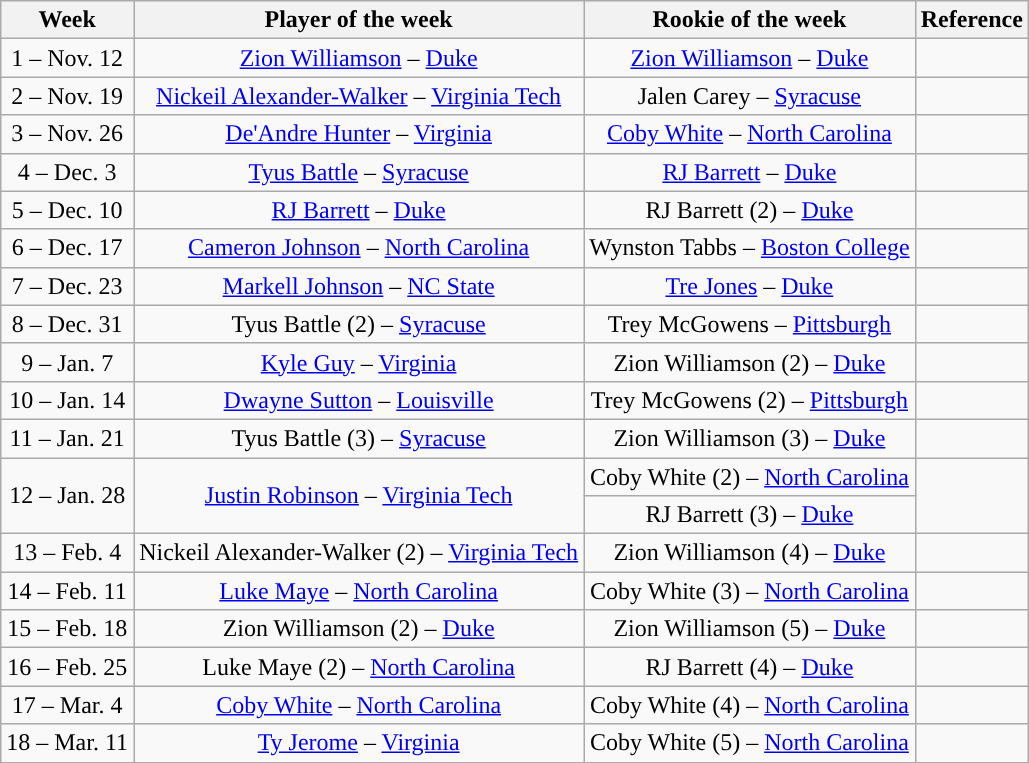<table class="wikitable" border="1" style="text-align: center;">
<tr>
<th>Week</th>
<th>Player of the week</th>
<th>Rookie of the week</th>
<th>Reference</th>
</tr>
<tr>
<td>1 – Nov. 12</td>
<td><a href='#'>Zion Williamson</a> – <a href='#'>Duke</a></td>
<td><a href='#'>Zion Williamson</a> – <a href='#'>Duke</a></td>
<td></td>
</tr>
<tr>
<td>2 – Nov. 19</td>
<td><a href='#'>Nickeil Alexander-Walker</a> – <a href='#'>Virginia Tech</a></td>
<td>Jalen Carey – <a href='#'>Syracuse</a></td>
<td></td>
</tr>
<tr>
<td>3 – Nov. 26</td>
<td><a href='#'>De'Andre Hunter</a> – <a href='#'>Virginia</a></td>
<td><a href='#'>Coby White</a> – <a href='#'>North Carolina</a></td>
<td></td>
</tr>
<tr>
<td>4 – Dec. 3</td>
<td><a href='#'>Tyus Battle</a> – <a href='#'>Syracuse</a></td>
<td><a href='#'>RJ Barrett</a> – <a href='#'>Duke</a></td>
<td></td>
</tr>
<tr>
<td>5 – Dec. 10</td>
<td><a href='#'>RJ Barrett</a> – <a href='#'>Duke</a></td>
<td>RJ Barrett (2) – <a href='#'>Duke</a></td>
<td></td>
</tr>
<tr>
<td>6 – Dec. 17</td>
<td><a href='#'>Cameron Johnson</a> – <a href='#'>North Carolina</a></td>
<td>Wynston Tabbs – <a href='#'>Boston College</a></td>
<td></td>
</tr>
<tr>
<td>7 – Dec. 23</td>
<td><a href='#'>Markell Johnson</a> – <a href='#'>NC State</a></td>
<td><a href='#'>Tre Jones</a> – <a href='#'>Duke</a></td>
<td></td>
</tr>
<tr>
<td>8 – Dec. 31</td>
<td>Tyus Battle (2) – <a href='#'>Syracuse</a></td>
<td>Trey McGowens – <a href='#'>Pittsburgh</a></td>
<td></td>
</tr>
<tr>
<td>9 – Jan. 7</td>
<td><a href='#'>Kyle Guy</a> – <a href='#'>Virginia</a></td>
<td>Zion Williamson (2) – <a href='#'>Duke</a></td>
<td></td>
</tr>
<tr>
<td>10 – Jan. 14</td>
<td><a href='#'>Dwayne Sutton</a> – <a href='#'>Louisville</a></td>
<td>Trey McGowens (2) – <a href='#'>Pittsburgh</a></td>
<td></td>
</tr>
<tr>
<td>11 – Jan. 21</td>
<td>Tyus Battle (3) – <a href='#'>Syracuse</a></td>
<td>Zion Williamson (3) – <a href='#'>Duke</a></td>
<td></td>
</tr>
<tr>
<td rowspan="2">12 – Jan. 28</td>
<td rowspan="2"><a href='#'>Justin Robinson</a> – <a href='#'>Virginia Tech</a></td>
<td>Coby White (2) – <a href='#'>North Carolina</a></td>
<td rowspan=2></td>
</tr>
<tr>
<td>RJ Barrett (3) – <a href='#'>Duke</a></td>
</tr>
<tr>
<td>13 – Feb. 4</td>
<td>Nickeil Alexander-Walker (2) – <a href='#'>Virginia Tech</a></td>
<td>Zion Williamson (4) – <a href='#'>Duke</a></td>
<td></td>
</tr>
<tr>
<td>14 – Feb. 11</td>
<td><a href='#'>Luke Maye</a> – <a href='#'>North Carolina</a></td>
<td>Coby White (3) – <a href='#'>North Carolina</a></td>
<td></td>
</tr>
<tr>
<td>15 – Feb. 18</td>
<td>Zion Williamson (2) – <a href='#'>Duke</a></td>
<td>Zion Williamson (5) – <a href='#'>Duke</a></td>
<td></td>
</tr>
<tr>
<td>16 – Feb. 25</td>
<td>Luke Maye (2) – <a href='#'>North Carolina</a></td>
<td>RJ Barrett (4) – <a href='#'>Duke</a></td>
<td></td>
</tr>
<tr>
<td>17 – Mar. 4</td>
<td><a href='#'>Coby White</a> – <a href='#'>North Carolina</a></td>
<td>Coby White (4) – <a href='#'>North Carolina</a></td>
<td></td>
</tr>
<tr>
<td>18 – Mar. 11</td>
<td><a href='#'>Ty Jerome</a> – <a href='#'>Virginia</a></td>
<td>Coby White (5) – <a href='#'>North Carolina</a></td>
<td></td>
</tr>
</table>
